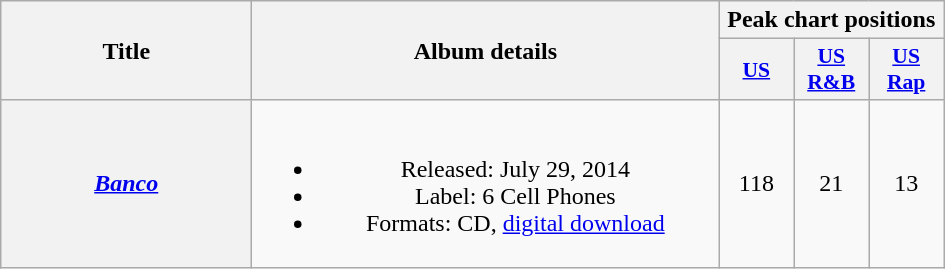<table class="wikitable plainrowheaders" style="text-align:center;">
<tr>
<th scope="col" rowspan="2" style="width:10em;">Title</th>
<th scope="col" rowspan="2" style="width:19em;">Album details</th>
<th scope="col" colspan="3">Peak chart positions</th>
</tr>
<tr>
<th scope="col" style="width:3em;font-size:90%;"><a href='#'>US</a></th>
<th scope="col" style="width:3em;font-size:90%;"><a href='#'>US<br>R&B</a></th>
<th scope="col" style="width:3em;font-size:90%;"><a href='#'>US<br>Rap</a></th>
</tr>
<tr>
<th scope="row"><em><a href='#'>Banco</a></em></th>
<td><br><ul><li>Released: July 29, 2014</li><li>Label: 6 Cell Phones</li><li>Formats: CD, <a href='#'>digital download</a></li></ul></td>
<td>118</td>
<td>21</td>
<td>13</td>
</tr>
</table>
